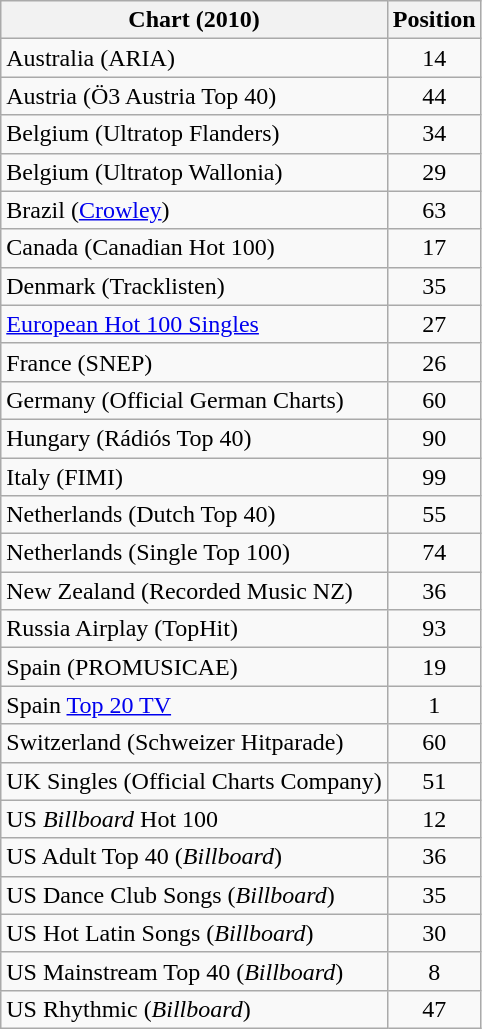<table class="wikitable sortable">
<tr>
<th>Chart (2010)</th>
<th>Position</th>
</tr>
<tr>
<td>Australia (ARIA)</td>
<td style="text-align:center;">14</td>
</tr>
<tr>
<td>Austria (Ö3 Austria Top 40)</td>
<td style="text-align:center;">44</td>
</tr>
<tr>
<td>Belgium (Ultratop Flanders)</td>
<td style="text-align:center;">34</td>
</tr>
<tr>
<td>Belgium (Ultratop Wallonia)</td>
<td align="center">29</td>
</tr>
<tr>
<td>Brazil (<a href='#'>Crowley</a>)</td>
<td style="text-align:center;">63</td>
</tr>
<tr>
<td>Canada (Canadian Hot 100)</td>
<td style="text-align:center;">17</td>
</tr>
<tr>
<td>Denmark (Tracklisten)</td>
<td align="center">35</td>
</tr>
<tr>
<td><a href='#'>European Hot 100 Singles</a></td>
<td align="center">27</td>
</tr>
<tr>
<td>France (SNEP)</td>
<td align="center">26</td>
</tr>
<tr>
<td>Germany (Official German Charts)</td>
<td align="center">60</td>
</tr>
<tr>
<td>Hungary (Rádiós Top 40)</td>
<td align="center">90</td>
</tr>
<tr>
<td>Italy (FIMI)</td>
<td align="center">99</td>
</tr>
<tr>
<td>Netherlands (Dutch Top 40)</td>
<td align="center">55</td>
</tr>
<tr>
<td>Netherlands (Single Top 100)</td>
<td align="center">74</td>
</tr>
<tr>
<td>New Zealand (Recorded Music NZ)</td>
<td style="text-align:center;">36</td>
</tr>
<tr>
<td>Russia Airplay (TopHit)</td>
<td style="text-align:center;">93</td>
</tr>
<tr>
<td>Spain (PROMUSICAE)</td>
<td style="text-align:center;">19</td>
</tr>
<tr>
<td>Spain <a href='#'>Top 20 TV</a></td>
<td align="center">1</td>
</tr>
<tr>
<td>Switzerland (Schweizer Hitparade)</td>
<td align="center">60</td>
</tr>
<tr>
<td>UK Singles (Official Charts Company)</td>
<td align="center">51</td>
</tr>
<tr>
<td>US <em>Billboard</em> Hot 100</td>
<td align="center">12</td>
</tr>
<tr>
<td>US Adult Top 40 (<em>Billboard</em>)</td>
<td align="center">36</td>
</tr>
<tr>
<td>US Dance Club Songs (<em>Billboard</em>)</td>
<td align="center">35</td>
</tr>
<tr>
<td>US Hot Latin Songs (<em>Billboard</em>)</td>
<td align="center">30</td>
</tr>
<tr>
<td>US Mainstream Top 40 (<em>Billboard</em>)</td>
<td align="center">8</td>
</tr>
<tr>
<td>US Rhythmic (<em>Billboard</em>)</td>
<td align="center">47</td>
</tr>
</table>
